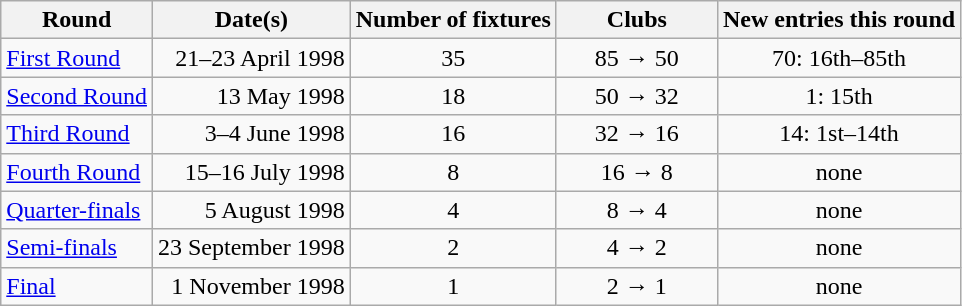<table class="wikitable" style="text-align:center">
<tr>
<th>Round</th>
<th>Date(s)</th>
<th>Number of fixtures</th>
<th width=100>Clubs</th>
<th>New entries this round</th>
</tr>
<tr>
<td align=left><a href='#'>First Round</a></td>
<td align=right>21–23 April 1998</td>
<td>35</td>
<td>85 → 50</td>
<td>70: 16th–85th</td>
</tr>
<tr>
<td align=left><a href='#'>Second Round</a></td>
<td align=right>13 May 1998</td>
<td>18</td>
<td>50 → 32</td>
<td>1: 15th</td>
</tr>
<tr>
<td align=left><a href='#'>Third Round</a></td>
<td align=right>3–4 June 1998</td>
<td>16</td>
<td>32 → 16</td>
<td>14: 1st–14th</td>
</tr>
<tr>
<td align=left><a href='#'>Fourth Round</a></td>
<td align=right>15–16 July 1998</td>
<td>8</td>
<td>16 → 8</td>
<td>none</td>
</tr>
<tr>
<td align=left><a href='#'>Quarter-finals</a></td>
<td align=right>5 August 1998</td>
<td>4</td>
<td>8 → 4</td>
<td>none</td>
</tr>
<tr>
<td align=left><a href='#'>Semi-finals</a></td>
<td align=right>23 September 1998</td>
<td>2</td>
<td>4 → 2</td>
<td>none</td>
</tr>
<tr>
<td align=left><a href='#'>Final</a></td>
<td align=right>1 November 1998</td>
<td>1</td>
<td>2 → 1</td>
<td>none</td>
</tr>
</table>
